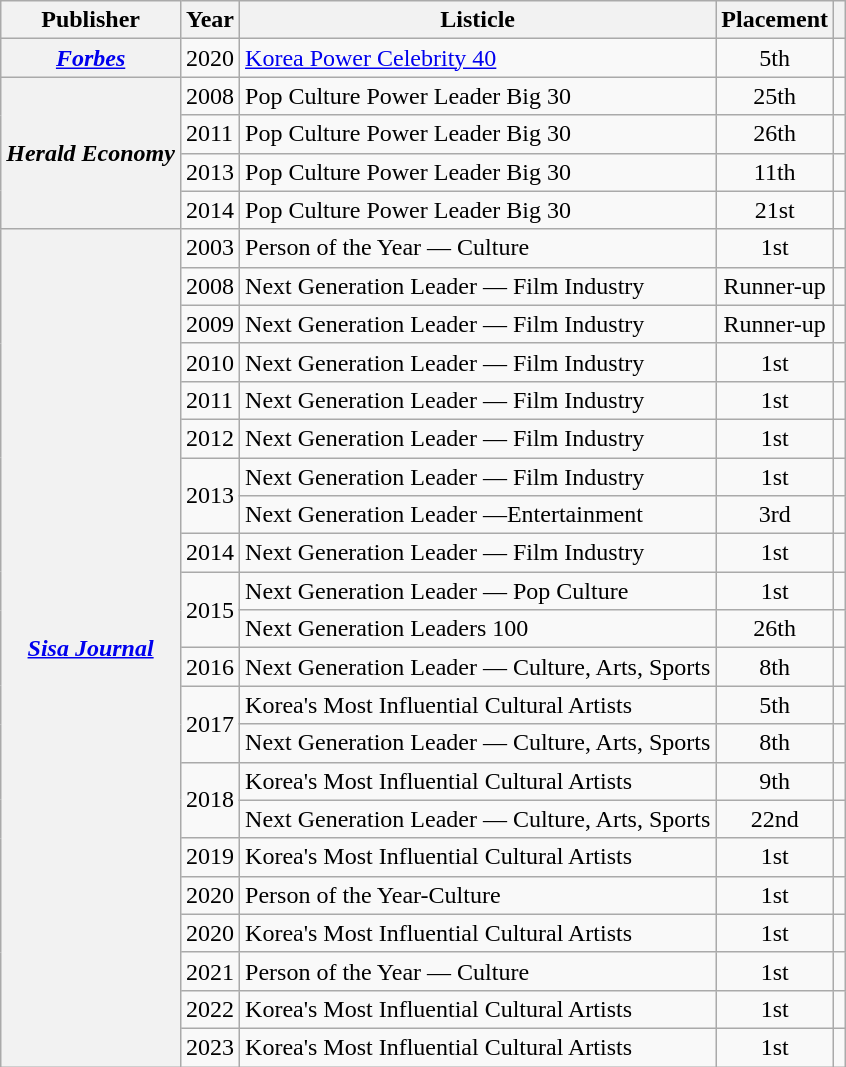<table class="wikitable plainrowheaders sortable" style="margin-right: 0;">
<tr>
<th scope="col">Publisher</th>
<th scope="col">Year</th>
<th scope="col">Listicle</th>
<th scope="col">Placement</th>
<th scope="col" class="unsortable"></th>
</tr>
<tr>
<th scope="row"><em><a href='#'>Forbes</a></em></th>
<td>2020</td>
<td><a href='#'>Korea Power Celebrity 40</a></td>
<td style="text-align:center;">5th</td>
<td style="text-align:center;"></td>
</tr>
<tr>
<th rowspan="4" scope="row"><em>Herald Economy</em></th>
<td>2008</td>
<td>Pop Culture Power Leader Big 30</td>
<td style="text-align:center;">25th</td>
<td></td>
</tr>
<tr>
<td>2011</td>
<td>Pop Culture Power Leader Big 30</td>
<td style="text-align:center;">26th</td>
<td></td>
</tr>
<tr>
<td>2013</td>
<td>Pop Culture Power Leader Big 30</td>
<td style="text-align:center;">11th</td>
<td></td>
</tr>
<tr>
<td>2014</td>
<td>Pop Culture Power Leader Big 30</td>
<td style="text-align:center;">21st</td>
<td></td>
</tr>
<tr>
<th rowspan="22" scope="row"><em><a href='#'>Sisa Journal</a></em></th>
<td>2003</td>
<td>Person of the Year — Culture</td>
<td style="text-align:center;">1st</td>
<td></td>
</tr>
<tr>
<td>2008</td>
<td>Next Generation Leader — Film Industry</td>
<td style="text-align:center;">Runner-up</td>
<td></td>
</tr>
<tr>
<td>2009</td>
<td>Next Generation Leader — Film Industry</td>
<td style="text-align:center;">Runner-up</td>
<td></td>
</tr>
<tr>
<td>2010</td>
<td>Next Generation Leader — Film Industry</td>
<td style="text-align:center;">1st</td>
<td></td>
</tr>
<tr>
<td>2011</td>
<td>Next Generation Leader — Film Industry</td>
<td style="text-align:center;">1st</td>
<td></td>
</tr>
<tr>
<td>2012</td>
<td>Next Generation Leader — Film Industry</td>
<td style="text-align:center;">1st</td>
<td></td>
</tr>
<tr>
<td rowspan="2">2013</td>
<td>Next Generation Leader — Film Industry</td>
<td style="text-align:center;">1st</td>
<td></td>
</tr>
<tr>
<td>Next Generation Leader —Entertainment</td>
<td style="text-align:center;">3rd</td>
<td></td>
</tr>
<tr>
<td>2014</td>
<td>Next Generation Leader — Film Industry</td>
<td style="text-align:center;">1st</td>
<td></td>
</tr>
<tr>
<td rowspan="2">2015</td>
<td>Next Generation Leader — Pop Culture</td>
<td style="text-align:center;">1st</td>
<td></td>
</tr>
<tr>
<td>Next Generation Leaders 100</td>
<td style="text-align:center;">26th</td>
<td></td>
</tr>
<tr>
<td>2016</td>
<td>Next Generation Leader — Culture, Arts, Sports</td>
<td style="text-align:center;">8th</td>
<td></td>
</tr>
<tr>
<td rowspan="2">2017</td>
<td>Korea's Most Influential Cultural Artists</td>
<td style="text-align:center;">5th</td>
<td></td>
</tr>
<tr>
<td>Next Generation Leader — Culture, Arts, Sports</td>
<td style="text-align:center;">8th</td>
<td></td>
</tr>
<tr>
<td rowspan="2">2018</td>
<td>Korea's Most Influential Cultural Artists</td>
<td style="text-align:center;">9th</td>
<td></td>
</tr>
<tr>
<td>Next Generation Leader — Culture, Arts, Sports</td>
<td style="text-align:center;">22nd</td>
<td></td>
</tr>
<tr>
<td>2019</td>
<td>Korea's Most Influential Cultural Artists</td>
<td style="text-align:center;">1st</td>
<td></td>
</tr>
<tr>
<td>2020</td>
<td>Person of the Year-Culture</td>
<td style="text-align:center;">1st</td>
<td></td>
</tr>
<tr>
<td>2020</td>
<td>Korea's Most Influential Cultural Artists</td>
<td style="text-align:center;">1st</td>
<td></td>
</tr>
<tr>
<td>2021</td>
<td>Person of the Year — Culture</td>
<td style="text-align:center;">1st</td>
<td></td>
</tr>
<tr>
<td>2022</td>
<td>Korea's Most Influential Cultural Artists</td>
<td style="text-align:center;">1st</td>
<td></td>
</tr>
<tr>
<td>2023</td>
<td>Korea's Most Influential Cultural Artists</td>
<td style="text-align:center;">1st</td>
<td></td>
</tr>
</table>
